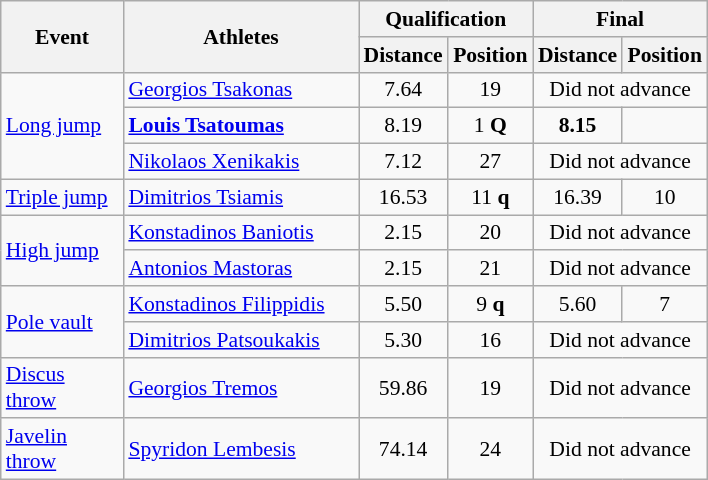<table class=wikitable style="font-size:90%">
<tr>
<th rowspan="2" width=75>Event</th>
<th rowspan="2" width=150>Athletes</th>
<th colspan="2">Qualification</th>
<th colspan="2">Final</th>
</tr>
<tr>
<th width=50>Distance</th>
<th width=50>Position</th>
<th width=50>Distance</th>
<th width=50>Position</th>
</tr>
<tr>
<td rowspan=3><a href='#'>Long jump</a></td>
<td><a href='#'>Georgios Tsakonas</a></td>
<td align=center>7.64</td>
<td align=center>19</td>
<td colspan=2 align=center>Did not advance</td>
</tr>
<tr>
<td><strong><a href='#'>Louis Tsatoumas</a></strong></td>
<td align=center>8.19</td>
<td align=center>1 <strong>Q</strong></td>
<td align=center><strong>8.15</strong></td>
<td align=center></td>
</tr>
<tr>
<td><a href='#'>Nikolaos Xenikakis</a></td>
<td align=center>7.12</td>
<td align=center>27</td>
<td colspan=2 align=center>Did not advance</td>
</tr>
<tr>
<td><a href='#'>Triple jump</a></td>
<td><a href='#'>Dimitrios Tsiamis</a></td>
<td align=center>16.53</td>
<td align=center>11 <strong>q</strong></td>
<td align=center>16.39</td>
<td align=center>10</td>
</tr>
<tr>
<td rowspan=2><a href='#'>High jump</a></td>
<td><a href='#'>Konstadinos Baniotis</a></td>
<td align=center>2.15</td>
<td align=center>20</td>
<td colspan=2 align=center>Did not advance</td>
</tr>
<tr>
<td><a href='#'>Antonios Mastoras</a></td>
<td align=center>2.15</td>
<td align=center>21</td>
<td colspan=2 align=center>Did not advance</td>
</tr>
<tr>
<td rowspan=2><a href='#'>Pole vault</a></td>
<td><a href='#'>Konstadinos Filippidis</a></td>
<td align=center>5.50</td>
<td align=center>9 <strong>q</strong></td>
<td align=center>5.60</td>
<td align=center>7</td>
</tr>
<tr>
<td><a href='#'>Dimitrios Patsoukakis</a></td>
<td align=center>5.30</td>
<td align=center>16</td>
<td colspan=2 align=center>Did not advance</td>
</tr>
<tr>
<td><a href='#'>Discus throw</a></td>
<td><a href='#'>Georgios Tremos</a></td>
<td align=center>59.86</td>
<td align=center>19</td>
<td colspan=2 align=center>Did not advance</td>
</tr>
<tr>
<td><a href='#'>Javelin throw</a></td>
<td><a href='#'>Spyridon Lembesis</a></td>
<td align=center>74.14</td>
<td align=center>24</td>
<td colspan=2 align=center>Did not advance</td>
</tr>
</table>
